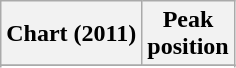<table class="wikitable sortable plainrowheaders">
<tr>
<th>Chart (2011)</th>
<th>Peak<br>position</th>
</tr>
<tr>
</tr>
<tr>
</tr>
<tr>
</tr>
</table>
